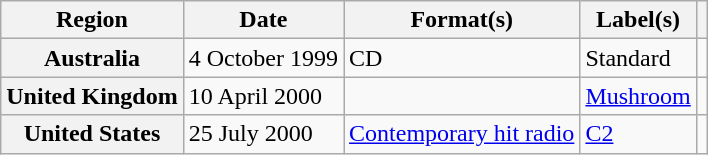<table class="wikitable plainrowheaders">
<tr>
<th scope="col">Region</th>
<th scope="col">Date</th>
<th scope="col">Format(s)</th>
<th scope="col">Label(s)</th>
<th scope="col"></th>
</tr>
<tr>
<th scope="row">Australia</th>
<td>4 October 1999</td>
<td>CD</td>
<td>Standard</td>
<td></td>
</tr>
<tr>
<th scope="row">United Kingdom</th>
<td>10 April 2000</td>
<td></td>
<td><a href='#'>Mushroom</a></td>
<td></td>
</tr>
<tr>
<th scope="row">United States</th>
<td>25 July 2000</td>
<td><a href='#'>Contemporary hit radio</a></td>
<td><a href='#'>C2</a></td>
<td></td>
</tr>
</table>
